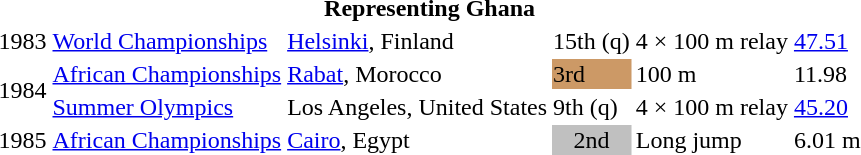<table>
<tr>
<th colspan="6">Representing Ghana</th>
</tr>
<tr>
<td>1983</td>
<td><a href='#'>World Championships</a></td>
<td><a href='#'>Helsinki</a>, Finland</td>
<td>15th (q)</td>
<td>4 × 100 m relay</td>
<td><a href='#'>47.51</a></td>
</tr>
<tr>
<td rowspan=2>1984</td>
<td><a href='#'>African Championships</a></td>
<td><a href='#'>Rabat</a>, Morocco</td>
<td bgcolor="cc9966">3rd</td>
<td>100 m</td>
<td>11.98</td>
</tr>
<tr>
<td><a href='#'>Summer Olympics</a></td>
<td>Los Angeles, United States</td>
<td>9th (q)</td>
<td>4 × 100 m relay</td>
<td><a href='#'>45.20</a></td>
</tr>
<tr>
<td>1985</td>
<td><a href='#'>African Championships</a></td>
<td><a href='#'>Cairo</a>, Egypt</td>
<td bgcolor="silver" align="center">2nd</td>
<td>Long jump</td>
<td>6.01 m</td>
</tr>
<tr>
</tr>
</table>
